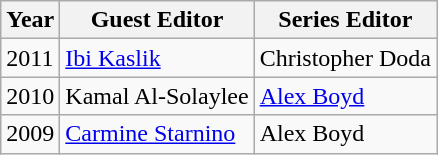<table class="wikitable">
<tr>
<th>Year</th>
<th>Guest Editor</th>
<th>Series Editor</th>
</tr>
<tr>
<td>2011</td>
<td><a href='#'>Ibi Kaslik</a></td>
<td>Christopher Doda</td>
</tr>
<tr>
<td>2010</td>
<td>Kamal Al-Solaylee</td>
<td><a href='#'>Alex Boyd</a></td>
</tr>
<tr>
<td>2009</td>
<td><a href='#'>Carmine Starnino</a></td>
<td>Alex Boyd</td>
</tr>
</table>
